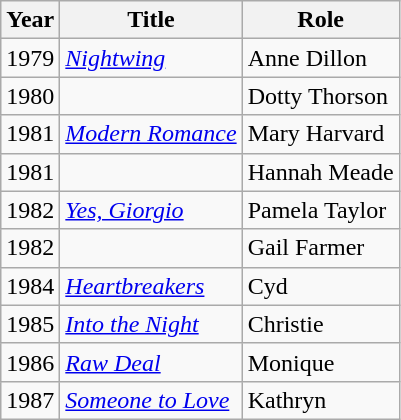<table class="wikitable sortable">
<tr>
<th>Year</th>
<th>Title</th>
<th>Role</th>
</tr>
<tr>
<td>1979</td>
<td><em><a href='#'>Nightwing</a></em></td>
<td>Anne Dillon</td>
</tr>
<tr>
<td>1980</td>
<td><em></em></td>
<td>Dotty Thorson</td>
</tr>
<tr>
<td>1981</td>
<td><em><a href='#'>Modern Romance</a></em></td>
<td>Mary Harvard</td>
</tr>
<tr>
<td>1981</td>
<td><em></em></td>
<td>Hannah Meade</td>
</tr>
<tr>
<td>1982</td>
<td><em><a href='#'>Yes, Giorgio</a></em></td>
<td>Pamela Taylor</td>
</tr>
<tr>
<td>1982</td>
<td><em></em></td>
<td>Gail Farmer</td>
</tr>
<tr>
<td>1984</td>
<td><em><a href='#'>Heartbreakers</a></em></td>
<td>Cyd</td>
</tr>
<tr>
<td>1985</td>
<td><em><a href='#'>Into the Night</a></em></td>
<td>Christie</td>
</tr>
<tr>
<td>1986</td>
<td><em><a href='#'>Raw Deal</a></em></td>
<td>Monique</td>
</tr>
<tr>
<td>1987</td>
<td><em><a href='#'>Someone to Love</a></em></td>
<td>Kathryn</td>
</tr>
</table>
